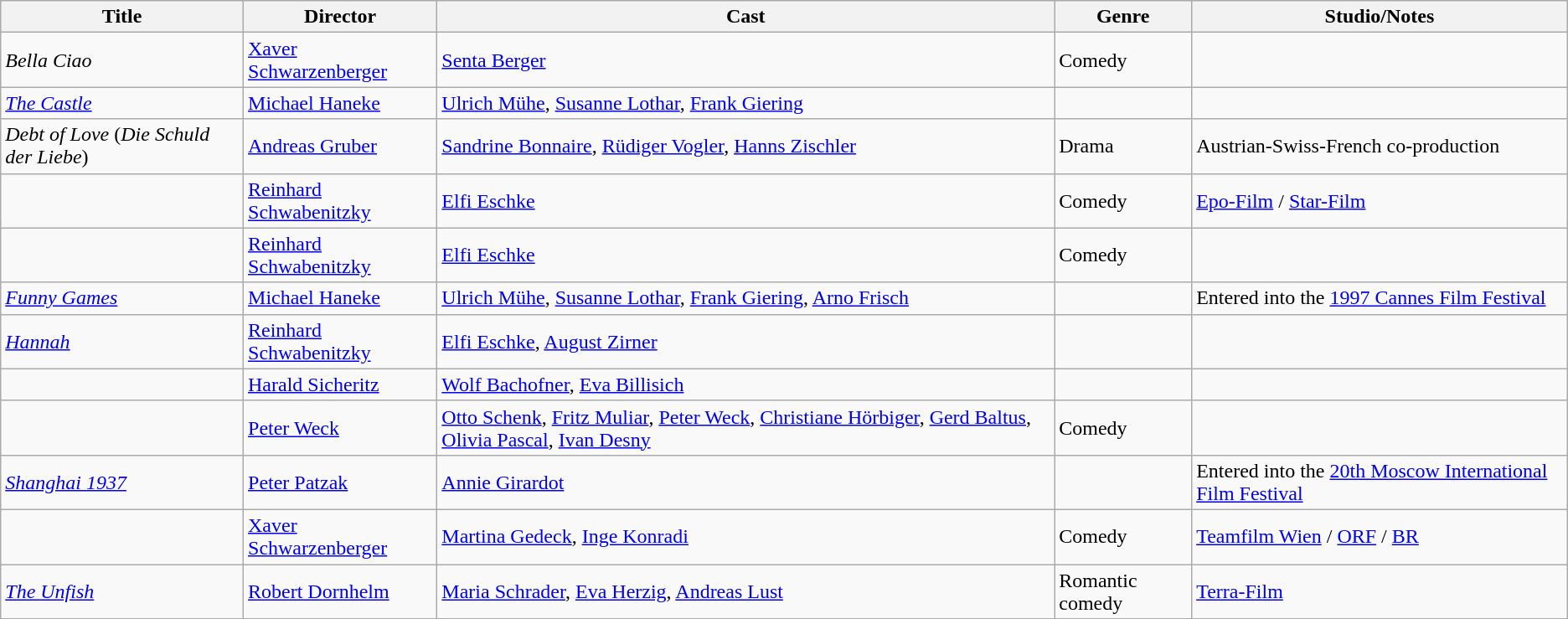<table class="wikitable">
<tr>
<th>Title</th>
<th>Director</th>
<th>Cast</th>
<th>Genre</th>
<th>Studio/Notes</th>
</tr>
<tr>
<td><em>Bella Ciao</em></td>
<td><a href='#'>Xaver Schwarzenberger</a></td>
<td><a href='#'>Senta Berger</a></td>
<td>Comedy</td>
<td></td>
</tr>
<tr>
<td><em><a href='#'>The Castle</a></em></td>
<td><a href='#'>Michael Haneke</a></td>
<td><a href='#'>Ulrich Mühe</a>, <a href='#'>Susanne Lothar</a>, <a href='#'>Frank Giering</a></td>
<td></td>
<td></td>
</tr>
<tr>
<td><em>Debt of Love</em> (<em>Die Schuld der Liebe</em>)</td>
<td><a href='#'>Andreas Gruber</a></td>
<td><a href='#'>Sandrine Bonnaire</a>, <a href='#'>Rüdiger Vogler</a>, <a href='#'>Hanns Zischler</a></td>
<td>Drama</td>
<td>Austrian-Swiss-French co-production</td>
</tr>
<tr>
<td></td>
<td><a href='#'>Reinhard Schwabenitzky</a></td>
<td><a href='#'>Elfi Eschke</a></td>
<td>Comedy</td>
<td><a href='#'>Epo-Film</a> / <a href='#'>Star-Film</a></td>
</tr>
<tr>
<td></td>
<td><a href='#'>Reinhard Schwabenitzky</a></td>
<td><a href='#'>Elfi Eschke</a></td>
<td>Comedy</td>
<td></td>
</tr>
<tr>
<td><em><a href='#'>Funny Games</a></em></td>
<td><a href='#'>Michael Haneke</a></td>
<td><a href='#'>Ulrich Mühe</a>, <a href='#'>Susanne Lothar</a>, <a href='#'>Frank Giering</a>, <a href='#'>Arno Frisch</a></td>
<td></td>
<td>Entered into the <a href='#'>1997 Cannes Film Festival</a></td>
</tr>
<tr>
<td><em><a href='#'>Hannah</a></em></td>
<td><a href='#'>Reinhard Schwabenitzky</a></td>
<td><a href='#'>Elfi Eschke</a>, <a href='#'>August Zirner</a></td>
<td></td>
<td></td>
</tr>
<tr>
<td></td>
<td><a href='#'>Harald Sicheritz</a></td>
<td><a href='#'>Wolf Bachofner</a>, <a href='#'>Eva Billisich</a></td>
<td></td>
<td></td>
</tr>
<tr>
<td><em></em></td>
<td><a href='#'>Peter Weck</a></td>
<td><a href='#'>Otto Schenk</a>, <a href='#'>Fritz Muliar</a>, <a href='#'>Peter Weck</a>, <a href='#'>Christiane Hörbiger</a>, <a href='#'>Gerd Baltus</a>, <a href='#'>Olivia Pascal</a>, <a href='#'>Ivan Desny</a></td>
<td>Comedy</td>
<td></td>
</tr>
<tr>
<td><em><a href='#'>Shanghai 1937</a></em></td>
<td><a href='#'>Peter Patzak</a></td>
<td><a href='#'>Annie Girardot</a></td>
<td></td>
<td>Entered into the <a href='#'>20th Moscow International Film Festival</a></td>
</tr>
<tr>
<td><em></em></td>
<td><a href='#'>Xaver Schwarzenberger</a></td>
<td><a href='#'>Martina Gedeck</a>, <a href='#'>Inge Konradi</a></td>
<td>Comedy</td>
<td><a href='#'>Teamfilm Wien</a> / <a href='#'>ORF</a> / <a href='#'>BR</a></td>
</tr>
<tr>
<td><em><a href='#'>The Unfish</a></em></td>
<td><a href='#'>Robert Dornhelm</a></td>
<td><a href='#'>Maria Schrader</a>, <a href='#'>Eva Herzig</a>, <a href='#'>Andreas Lust</a></td>
<td>Romantic comedy</td>
<td><a href='#'>Terra-Film</a></td>
</tr>
<tr>
</tr>
</table>
